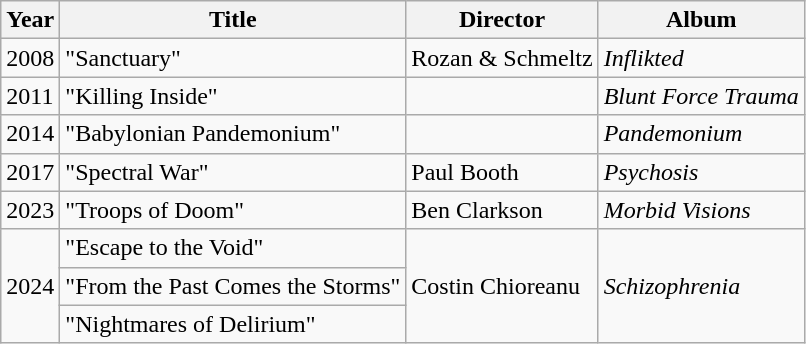<table class="wikitable">
<tr>
<th>Year</th>
<th>Title</th>
<th>Director</th>
<th>Album</th>
</tr>
<tr>
<td>2008</td>
<td>"Sanctuary"</td>
<td>Rozan & Schmeltz</td>
<td><em>Inflikted</em></td>
</tr>
<tr>
<td>2011</td>
<td>"Killing Inside"</td>
<td></td>
<td><em>Blunt Force Trauma</em></td>
</tr>
<tr>
<td>2014</td>
<td>"Babylonian Pandemonium"</td>
<td></td>
<td><em>Pandemonium</em></td>
</tr>
<tr>
<td>2017</td>
<td>"Spectral War"</td>
<td>Paul Booth</td>
<td><em>Psychosis</em></td>
</tr>
<tr>
<td>2023</td>
<td>"Troops of Doom"</td>
<td>Ben Clarkson</td>
<td><em>Morbid Visions</em></td>
</tr>
<tr>
<td rowspan=3>2024</td>
<td>"Escape to the Void"</td>
<td rowspan=3>Costin Chioreanu</td>
<td rowspan=3><em>Schizophrenia</em></td>
</tr>
<tr>
<td>"From the Past Comes the Storms"</td>
</tr>
<tr>
<td>"Nightmares of Delirium"</td>
</tr>
</table>
